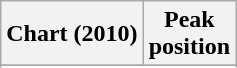<table class="wikitable sortable plainrowheaders" style="text-align:center">
<tr>
<th scope="col">Chart (2010)</th>
<th scope="col">Peak<br>position</th>
</tr>
<tr>
</tr>
<tr>
</tr>
<tr>
</tr>
<tr>
</tr>
<tr>
</tr>
<tr>
</tr>
<tr>
</tr>
<tr>
</tr>
<tr>
</tr>
<tr>
</tr>
</table>
